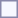<table style="border:1px solid #8888aa; background:#f7f8ff; padding:5px; font-size:95%; margin:0 12px 12px 0;">
</table>
